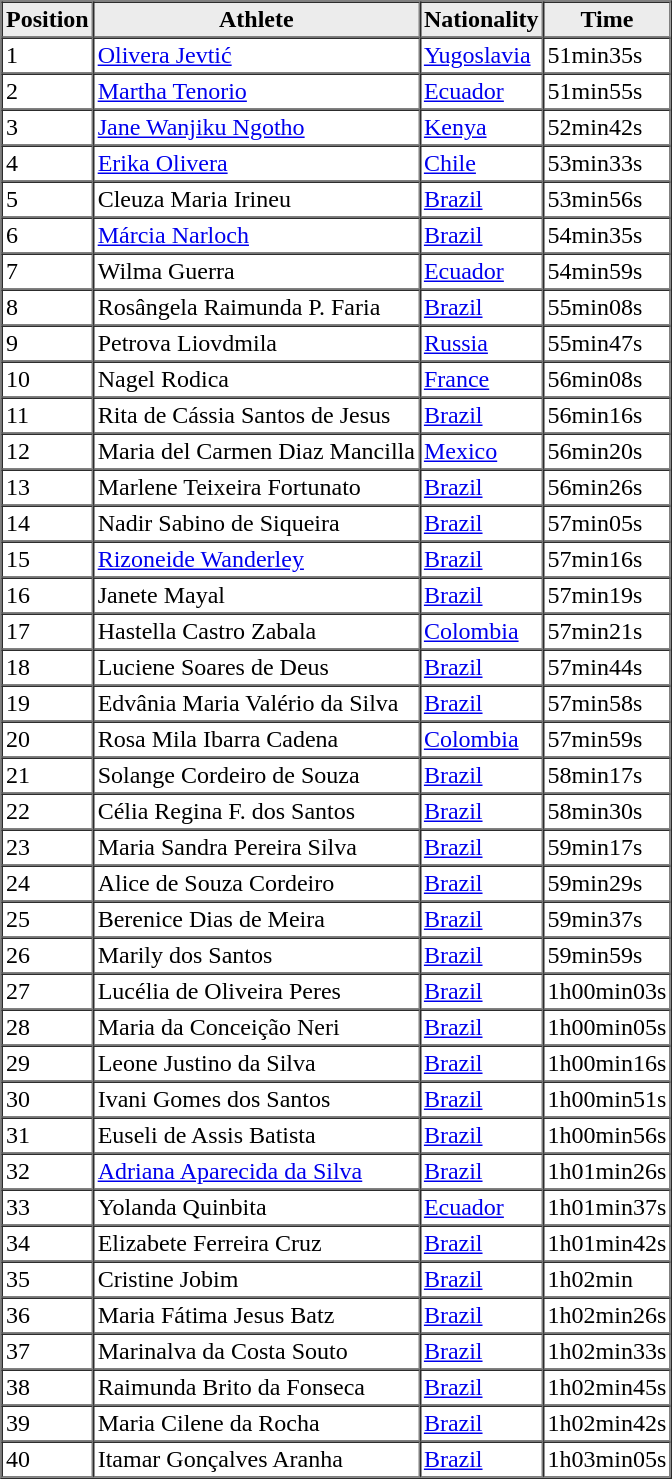<table cellpadding=2 cellspacing=0 border=1>
<tr bgcolor=#ececec>
<th>Position</th>
<th>Athlete</th>
<th>Nationality</th>
<th>Time</th>
</tr>
<tr>
<td>1</td>
<td><a href='#'>Olivera Jevtić</a></td>
<td> <a href='#'>Yugoslavia</a></td>
<td>51min35s</td>
</tr>
<tr>
<td>2</td>
<td><a href='#'>Martha Tenorio</a></td>
<td> <a href='#'>Ecuador</a></td>
<td>51min55s</td>
</tr>
<tr>
<td>3</td>
<td><a href='#'>Jane Wanjiku Ngotho</a></td>
<td> <a href='#'>Kenya</a></td>
<td>52min42s</td>
</tr>
<tr>
<td>4</td>
<td><a href='#'>Erika Olivera</a></td>
<td> <a href='#'>Chile</a></td>
<td>53min33s</td>
</tr>
<tr>
<td>5</td>
<td>Cleuza Maria Irineu</td>
<td> <a href='#'>Brazil</a></td>
<td>53min56s</td>
</tr>
<tr>
<td>6</td>
<td><a href='#'>Márcia Narloch</a></td>
<td> <a href='#'>Brazil</a></td>
<td>54min35s</td>
</tr>
<tr>
<td>7</td>
<td>Wilma Guerra</td>
<td> <a href='#'>Ecuador</a></td>
<td>54min59s</td>
</tr>
<tr>
<td>8</td>
<td>Rosângela Raimunda P. Faria</td>
<td> <a href='#'>Brazil</a></td>
<td>55min08s</td>
</tr>
<tr>
<td>9</td>
<td>Petrova Liovdmila</td>
<td> <a href='#'>Russia</a></td>
<td>55min47s</td>
</tr>
<tr>
<td>10</td>
<td>Nagel Rodica</td>
<td> <a href='#'>France</a></td>
<td>56min08s</td>
</tr>
<tr>
<td>11</td>
<td>Rita de Cássia Santos de Jesus</td>
<td> <a href='#'>Brazil</a></td>
<td>56min16s</td>
</tr>
<tr>
<td>12</td>
<td>Maria del Carmen Diaz Mancilla</td>
<td> <a href='#'>Mexico</a></td>
<td>56min20s</td>
</tr>
<tr>
<td>13</td>
<td>Marlene Teixeira Fortunato</td>
<td> <a href='#'>Brazil</a></td>
<td>56min26s</td>
</tr>
<tr>
<td>14</td>
<td>Nadir Sabino de Siqueira</td>
<td> <a href='#'>Brazil</a></td>
<td>57min05s</td>
</tr>
<tr>
<td>15</td>
<td><a href='#'>Rizoneide Wanderley</a></td>
<td> <a href='#'>Brazil</a></td>
<td>57min16s</td>
</tr>
<tr>
<td>16</td>
<td>Janete Mayal</td>
<td> <a href='#'>Brazil</a></td>
<td>57min19s</td>
</tr>
<tr>
<td>17</td>
<td>Hastella Castro Zabala</td>
<td> <a href='#'>Colombia</a></td>
<td>57min21s</td>
</tr>
<tr>
<td>18</td>
<td>Luciene Soares de Deus</td>
<td> <a href='#'>Brazil</a></td>
<td>57min44s</td>
</tr>
<tr>
<td>19</td>
<td>Edvânia Maria Valério da Silva</td>
<td> <a href='#'>Brazil</a></td>
<td>57min58s</td>
</tr>
<tr>
<td>20</td>
<td>Rosa Mila Ibarra Cadena</td>
<td> <a href='#'>Colombia</a></td>
<td>57min59s</td>
</tr>
<tr>
<td>21</td>
<td>Solange Cordeiro de Souza</td>
<td> <a href='#'>Brazil</a></td>
<td>58min17s</td>
</tr>
<tr>
<td>22</td>
<td>Célia Regina F. dos Santos</td>
<td> <a href='#'>Brazil</a></td>
<td>58min30s</td>
</tr>
<tr>
<td>23</td>
<td>Maria Sandra Pereira Silva</td>
<td> <a href='#'>Brazil</a></td>
<td>59min17s</td>
</tr>
<tr>
<td>24</td>
<td>Alice de Souza Cordeiro</td>
<td> <a href='#'>Brazil</a></td>
<td>59min29s</td>
</tr>
<tr>
<td>25</td>
<td>Berenice Dias de Meira</td>
<td> <a href='#'>Brazil</a></td>
<td>59min37s</td>
</tr>
<tr>
<td>26</td>
<td>Marily dos Santos</td>
<td> <a href='#'>Brazil</a></td>
<td>59min59s</td>
</tr>
<tr>
<td>27</td>
<td>Lucélia de Oliveira Peres</td>
<td> <a href='#'>Brazil</a></td>
<td>1h00min03s</td>
</tr>
<tr>
<td>28</td>
<td>Maria da Conceição Neri</td>
<td> <a href='#'>Brazil</a></td>
<td>1h00min05s</td>
</tr>
<tr>
<td>29</td>
<td>Leone Justino da Silva</td>
<td> <a href='#'>Brazil</a></td>
<td>1h00min16s</td>
</tr>
<tr>
<td>30</td>
<td>Ivani Gomes dos Santos</td>
<td> <a href='#'>Brazil</a></td>
<td>1h00min51s</td>
</tr>
<tr>
<td>31</td>
<td>Euseli de Assis Batista</td>
<td> <a href='#'>Brazil</a></td>
<td>1h00min56s</td>
</tr>
<tr>
<td>32</td>
<td><a href='#'>Adriana Aparecida da Silva</a></td>
<td> <a href='#'>Brazil</a></td>
<td>1h01min26s</td>
</tr>
<tr>
<td>33</td>
<td>Yolanda Quinbita</td>
<td> <a href='#'>Ecuador</a></td>
<td>1h01min37s</td>
</tr>
<tr>
<td>34</td>
<td>Elizabete Ferreira Cruz</td>
<td> <a href='#'>Brazil</a></td>
<td>1h01min42s</td>
</tr>
<tr>
<td>35</td>
<td>Cristine Jobim</td>
<td> <a href='#'>Brazil</a></td>
<td>1h02min</td>
</tr>
<tr>
<td>36</td>
<td>Maria Fátima Jesus Batz</td>
<td> <a href='#'>Brazil</a></td>
<td>1h02min26s</td>
</tr>
<tr>
<td>37</td>
<td>Marinalva da Costa Souto</td>
<td> <a href='#'>Brazil</a></td>
<td>1h02min33s</td>
</tr>
<tr>
<td>38</td>
<td>Raimunda Brito da Fonseca</td>
<td> <a href='#'>Brazil</a></td>
<td>1h02min45s</td>
</tr>
<tr>
<td>39</td>
<td>Maria Cilene da Rocha</td>
<td> <a href='#'>Brazil</a></td>
<td>1h02min42s</td>
</tr>
<tr>
<td>40</td>
<td>Itamar Gonçalves Aranha</td>
<td> <a href='#'>Brazil</a></td>
<td>1h03min05s</td>
</tr>
</table>
